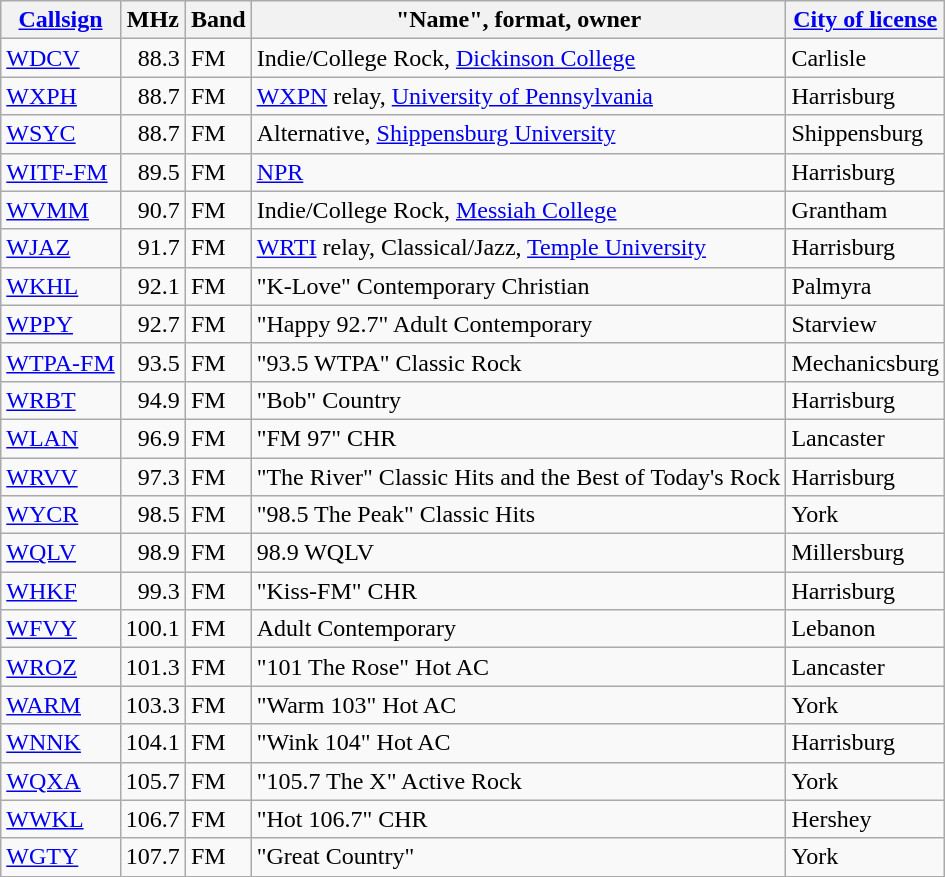<table class="wikitable">
<tr>
<th><a href='#'>Callsign</a></th>
<th>MHz</th>
<th>Band</th>
<th>"Name", format, owner</th>
<th><a href='#'>City of license</a></th>
</tr>
<tr>
<td><a href='#'>WDCV</a></td>
<td align="right">88.3</td>
<td>FM</td>
<td>Indie/College Rock, <a href='#'>Dickinson College</a></td>
<td>Carlisle</td>
</tr>
<tr>
<td><a href='#'>WXPH</a></td>
<td align="right">88.7</td>
<td>FM</td>
<td><a href='#'>WXPN</a> relay, <a href='#'>University of Pennsylvania</a></td>
<td>Harrisburg</td>
</tr>
<tr>
<td><a href='#'>WSYC</a></td>
<td align="right">88.7</td>
<td>FM</td>
<td>Alternative, <a href='#'>Shippensburg University</a></td>
<td>Shippensburg</td>
</tr>
<tr>
<td><a href='#'>WITF-FM</a></td>
<td align="right">89.5</td>
<td>FM</td>
<td><a href='#'>NPR</a></td>
<td>Harrisburg</td>
</tr>
<tr>
<td><a href='#'>WVMM</a></td>
<td align="right">90.7</td>
<td>FM</td>
<td>Indie/College Rock, <a href='#'>Messiah College</a></td>
<td>Grantham</td>
</tr>
<tr>
<td><a href='#'>WJAZ</a></td>
<td align="right">91.7</td>
<td>FM</td>
<td><a href='#'>WRTI</a> relay, Classical/Jazz, <a href='#'>Temple University</a></td>
<td>Harrisburg</td>
</tr>
<tr>
<td><a href='#'>WKHL</a></td>
<td align="right">92.1</td>
<td>FM</td>
<td>"K-Love" Contemporary Christian</td>
<td>Palmyra</td>
</tr>
<tr>
<td><a href='#'>WPPY</a></td>
<td align="right">92.7</td>
<td>FM</td>
<td>"Happy 92.7" Adult Contemporary</td>
<td>Starview</td>
</tr>
<tr>
<td><a href='#'>WTPA-FM</a></td>
<td align="right">93.5</td>
<td>FM</td>
<td>"93.5 WTPA" Classic Rock</td>
<td>Mechanicsburg</td>
</tr>
<tr>
<td><a href='#'>WRBT</a></td>
<td align="right">94.9</td>
<td>FM</td>
<td>"Bob" Country</td>
<td>Harrisburg</td>
</tr>
<tr>
<td><a href='#'>WLAN</a></td>
<td align="right">96.9</td>
<td>FM</td>
<td>"FM 97" CHR</td>
<td>Lancaster</td>
</tr>
<tr>
<td><a href='#'>WRVV</a></td>
<td align="right">97.3</td>
<td>FM</td>
<td>"The River" Classic Hits and the Best of Today's Rock</td>
<td>Harrisburg</td>
</tr>
<tr>
<td><a href='#'>WYCR</a></td>
<td align="right">98.5</td>
<td>FM</td>
<td>"98.5 The Peak" Classic Hits</td>
<td>York</td>
</tr>
<tr>
<td><a href='#'>WQLV</a></td>
<td align="right">98.9</td>
<td>FM</td>
<td>98.9 WQLV</td>
<td>Millersburg</td>
</tr>
<tr>
<td><a href='#'>WHKF</a></td>
<td align="right">99.3</td>
<td>FM</td>
<td>"Kiss-FM" CHR</td>
<td>Harrisburg</td>
</tr>
<tr>
<td><a href='#'>WFVY</a></td>
<td align="right">100.1</td>
<td>FM</td>
<td>Adult Contemporary</td>
<td>Lebanon</td>
</tr>
<tr>
<td><a href='#'>WROZ</a></td>
<td align="right">101.3</td>
<td>FM</td>
<td>"101 The Rose" Hot AC</td>
<td>Lancaster</td>
</tr>
<tr>
<td><a href='#'>WARM</a></td>
<td align="right">103.3</td>
<td>FM</td>
<td>"Warm 103" Hot AC</td>
<td>York</td>
</tr>
<tr>
<td><a href='#'>WNNK</a></td>
<td align="right">104.1</td>
<td>FM</td>
<td>"Wink 104" Hot AC</td>
<td>Harrisburg</td>
</tr>
<tr>
<td><a href='#'>WQXA</a></td>
<td align="right">105.7</td>
<td>FM</td>
<td>"105.7 The X" Active Rock</td>
<td>York</td>
</tr>
<tr>
<td><a href='#'>WWKL</a></td>
<td align="right">106.7</td>
<td>FM</td>
<td>"Hot 106.7" CHR</td>
<td>Hershey</td>
</tr>
<tr>
<td><a href='#'>WGTY</a></td>
<td align="right">107.7</td>
<td>FM</td>
<td>"Great Country"</td>
<td>York</td>
</tr>
</table>
